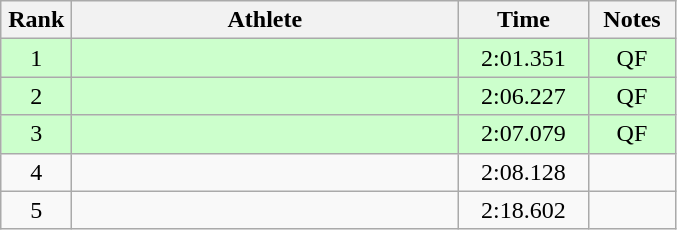<table class=wikitable style="text-align:center">
<tr>
<th width=40>Rank</th>
<th width=250>Athlete</th>
<th width=80>Time</th>
<th width=50>Notes</th>
</tr>
<tr bgcolor="ccffcc">
<td>1</td>
<td align=left></td>
<td>2:01.351</td>
<td>QF</td>
</tr>
<tr bgcolor="ccffcc">
<td>2</td>
<td align=left></td>
<td>2:06.227</td>
<td>QF</td>
</tr>
<tr bgcolor="ccffcc">
<td>3</td>
<td align=left></td>
<td>2:07.079</td>
<td>QF</td>
</tr>
<tr>
<td>4</td>
<td align=left></td>
<td>2:08.128</td>
<td></td>
</tr>
<tr>
<td>5</td>
<td align=left></td>
<td>2:18.602</td>
<td></td>
</tr>
</table>
